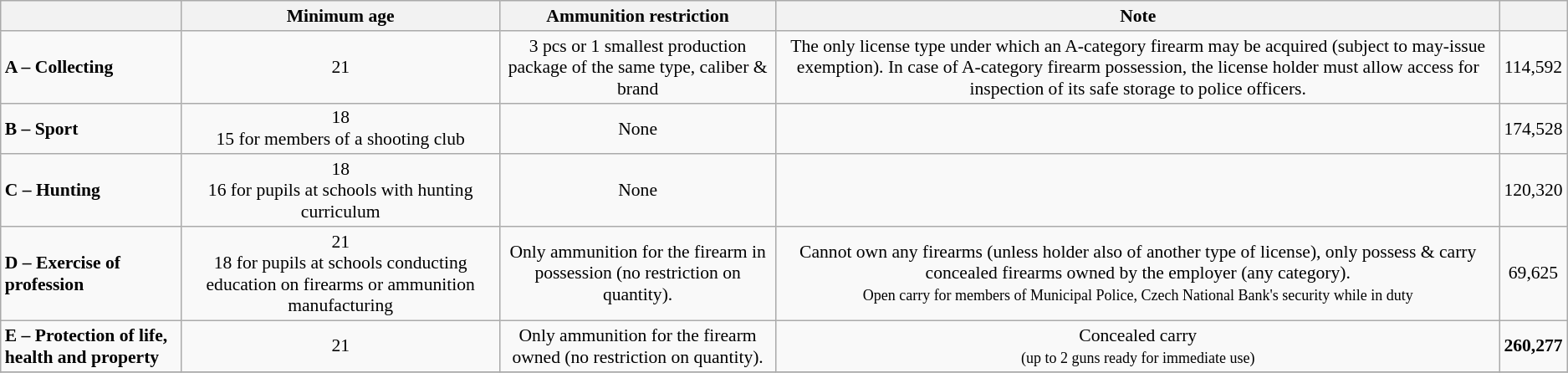<table class="wikitable sortable" style="font-size:90%;">
<tr>
<th></th>
<th>Minimum age</th>
<th>Ammunition restriction</th>
<th>Note</th>
<th></th>
</tr>
<tr>
<td><strong>A – Collecting</strong></td>
<td align=center>21</td>
<td align=center>3 pcs or 1 smallest production package of the same type, caliber & brand</td>
<td align=center>The only license type under which an A-category firearm may be acquired (subject to may-issue exemption). In case of A-category firearm possession, the license holder must allow access for inspection of its safe storage to police officers.</td>
<td align=center>114,592</td>
</tr>
<tr>
<td><strong>B – Sport</strong></td>
<td align=center>18<br>15 for members of a shooting club</td>
<td align=center>None</td>
<td align=center></td>
<td align=center>174,528</td>
</tr>
<tr>
<td><strong>C – Hunting</strong></td>
<td align=center>18<br>16 for pupils at schools with hunting curriculum</td>
<td align=center>None</td>
<td align=center></td>
<td align=center>120,320</td>
</tr>
<tr>
<td><strong>D – Exercise of profession</strong></td>
<td align=center>21<br>18 for pupils at schools conducting education on firearms or ammunition manufacturing</td>
<td align=center>Only ammunition for the firearm in possession (no restriction on quantity).</td>
<td align=center>Cannot own any firearms (unless holder also of another type of license), only possess & carry concealed firearms owned by the employer (any category).<br><small>Open carry for members of Municipal Police, Czech National Bank's security while in duty</small></td>
<td align=center>69,625</td>
</tr>
<tr>
<td><strong>E – Protection of life, health and property</strong></td>
<td align=center>21</td>
<td align=center>Only ammunition for the firearm owned (no restriction on quantity).</td>
<td align=center>Concealed carry<br> <small>(up to 2 guns ready for immediate use)</small></td>
<td align=center><strong>260,277</strong></td>
</tr>
<tr>
</tr>
</table>
